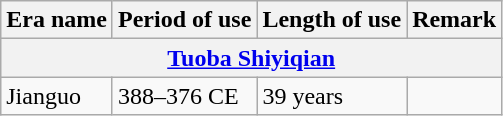<table class="wikitable">
<tr>
<th>Era name</th>
<th>Period of use</th>
<th>Length of use</th>
<th>Remark</th>
</tr>
<tr>
<th colspan="4"><a href='#'>Tuoba Shiyiqian</a><br></th>
</tr>
<tr>
<td>Jianguo<br></td>
<td>388–376 CE</td>
<td>39 years</td>
<td></td>
</tr>
</table>
